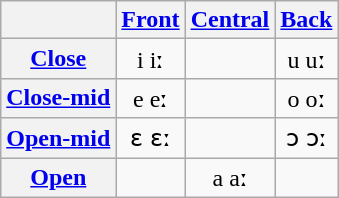<table class="wikitable" style=text-align:center>
<tr>
<th></th>
<th><a href='#'>Front</a></th>
<th><a href='#'>Central</a></th>
<th><a href='#'>Back</a></th>
</tr>
<tr>
<th><a href='#'>Close</a></th>
<td>i iː</td>
<td></td>
<td>u uː</td>
</tr>
<tr>
<th><a href='#'>Close-mid</a></th>
<td>e eː</td>
<td></td>
<td>o oː</td>
</tr>
<tr>
<th><a href='#'>Open-mid</a></th>
<td>ɛ ɛː</td>
<td></td>
<td>ɔ ɔː</td>
</tr>
<tr>
<th><a href='#'>Open</a></th>
<td></td>
<td>a aː</td>
<td></td>
</tr>
</table>
